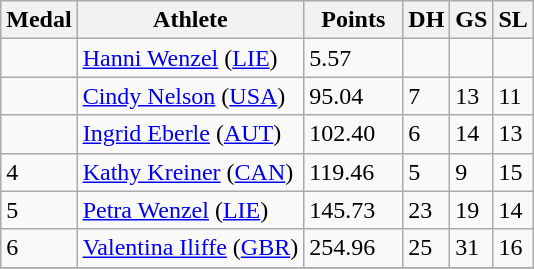<table class=wikitable style="font-size:100%;" style="text-align:center">
<tr bgcolor="#efefef">
<th>Medal</th>
<th>Athlete</th>
<th>  Points  </th>
<th>DH</th>
<th>GS</th>
<th>SL</th>
</tr>
<tr>
<td></td>
<td align=left> <a href='#'>Hanni Wenzel</a> (<a href='#'>LIE</a>)</td>
<td>5.57</td>
<td></td>
<td></td>
<td></td>
</tr>
<tr>
<td></td>
<td align=left> <a href='#'>Cindy Nelson</a> (<a href='#'>USA</a>)</td>
<td>95.04</td>
<td>7</td>
<td>13</td>
<td>11</td>
</tr>
<tr>
<td></td>
<td align=left> <a href='#'>Ingrid Eberle</a> (<a href='#'>AUT</a>)</td>
<td>102.40</td>
<td>6</td>
<td>14</td>
<td>13</td>
</tr>
<tr>
<td>4</td>
<td align=left> <a href='#'>Kathy Kreiner</a> (<a href='#'>CAN</a>)</td>
<td>119.46</td>
<td>5</td>
<td>9</td>
<td>15</td>
</tr>
<tr>
<td>5</td>
<td align=left> <a href='#'>Petra Wenzel</a> (<a href='#'>LIE</a>)</td>
<td>145.73</td>
<td>23</td>
<td>19</td>
<td>14</td>
</tr>
<tr>
<td>6</td>
<td align=left> <a href='#'>Valentina Iliffe</a> (<a href='#'>GBR</a>)</td>
<td>254.96</td>
<td>25</td>
<td>31</td>
<td>16</td>
</tr>
<tr>
</tr>
</table>
